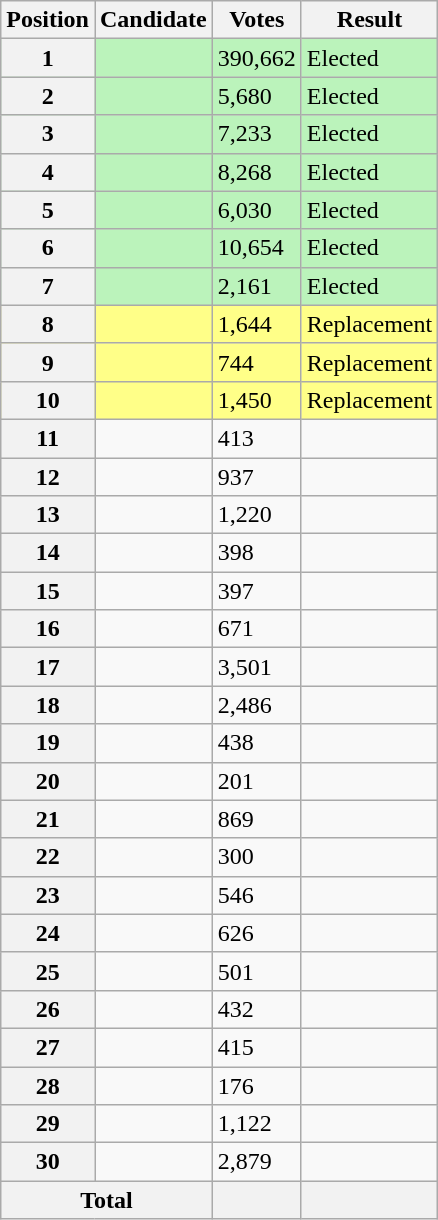<table class="wikitable sortable col3right">
<tr>
<th scope="col">Position</th>
<th scope="col">Candidate</th>
<th scope="col">Votes</th>
<th scope="col">Result</th>
</tr>
<tr bgcolor=bbf3bb>
<th scope="row">1</th>
<td></td>
<td>390,662</td>
<td>Elected</td>
</tr>
<tr bgcolor=bbf3bb>
<th scope="row">2</th>
<td></td>
<td>5,680</td>
<td>Elected</td>
</tr>
<tr bgcolor=bbf3bb>
<th scope="row">3</th>
<td></td>
<td>7,233</td>
<td>Elected</td>
</tr>
<tr bgcolor=bbf3bb>
<th scope="row">4</th>
<td></td>
<td>8,268</td>
<td>Elected</td>
</tr>
<tr bgcolor=bbf3bb>
<th scope="row">5</th>
<td></td>
<td>6,030</td>
<td>Elected</td>
</tr>
<tr bgcolor=bbf3bb>
<th scope="row">6</th>
<td></td>
<td>10,654</td>
<td>Elected</td>
</tr>
<tr bgcolor=bbf3bb>
<th scope="row">7</th>
<td></td>
<td>2,161</td>
<td>Elected</td>
</tr>
<tr bgcolor=#FF8>
<th scope="row">8</th>
<td></td>
<td>1,644</td>
<td>Replacement</td>
</tr>
<tr bgcolor=#FF8>
<th scope="row">9</th>
<td></td>
<td>744</td>
<td>Replacement</td>
</tr>
<tr bgcolor=#FF8>
<th scope="row">10</th>
<td></td>
<td>1,450</td>
<td>Replacement</td>
</tr>
<tr>
<th scope="row">11</th>
<td></td>
<td>413</td>
<td></td>
</tr>
<tr>
<th scope="row">12</th>
<td></td>
<td>937</td>
<td></td>
</tr>
<tr>
<th scope="row">13</th>
<td></td>
<td>1,220</td>
<td></td>
</tr>
<tr>
<th scope="row">14</th>
<td></td>
<td>398</td>
<td></td>
</tr>
<tr>
<th scope="row">15</th>
<td></td>
<td>397</td>
<td></td>
</tr>
<tr>
<th scope="row">16</th>
<td></td>
<td>671</td>
<td></td>
</tr>
<tr>
<th scope="row">17</th>
<td></td>
<td>3,501</td>
<td></td>
</tr>
<tr>
<th scope="row">18</th>
<td></td>
<td>2,486</td>
<td></td>
</tr>
<tr>
<th scope="row">19</th>
<td></td>
<td>438</td>
<td></td>
</tr>
<tr>
<th scope="row">20</th>
<td></td>
<td>201</td>
<td></td>
</tr>
<tr>
<th scope="row">21</th>
<td></td>
<td>869</td>
<td></td>
</tr>
<tr>
<th scope="row">22</th>
<td></td>
<td>300</td>
<td></td>
</tr>
<tr>
<th scope="row">23</th>
<td></td>
<td>546</td>
<td></td>
</tr>
<tr>
<th scope="row">24</th>
<td></td>
<td>626</td>
<td></td>
</tr>
<tr>
<th scope="row">25</th>
<td></td>
<td>501</td>
<td></td>
</tr>
<tr>
<th scope="row">26</th>
<td></td>
<td>432</td>
<td></td>
</tr>
<tr>
<th scope="row">27</th>
<td></td>
<td>415</td>
<td></td>
</tr>
<tr>
<th scope="row">28</th>
<td></td>
<td>176</td>
<td></td>
</tr>
<tr>
<th scope="row">29</th>
<td></td>
<td>1,122</td>
<td></td>
</tr>
<tr>
<th scope="row">30</th>
<td></td>
<td>2,879</td>
<td></td>
</tr>
<tr class="sortbottom">
<th scope="row" colspan="2">Total</th>
<th></th>
<th></th>
</tr>
</table>
